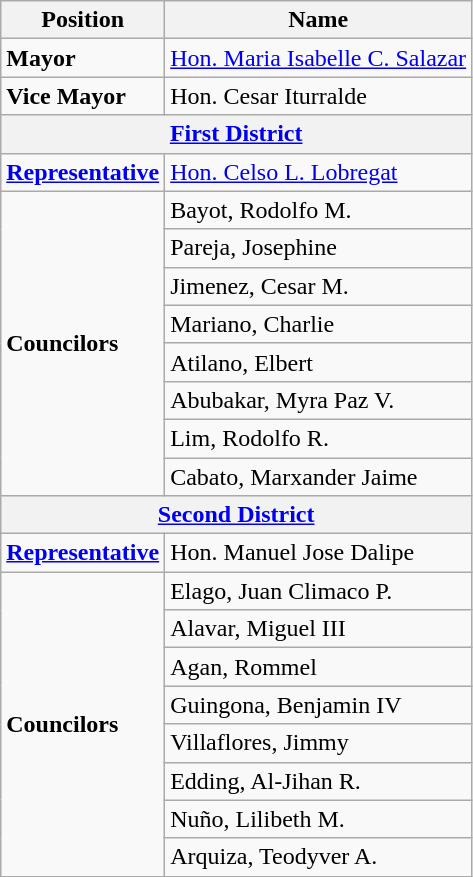<table class="wikitable">
<tr>
<th>Position</th>
<th>Name</th>
</tr>
<tr>
<td><strong>Mayor</strong></td>
<td><a href='#'>Hon. Maria Isabelle C. Salazar</a></td>
</tr>
<tr>
<td><strong>Vice Mayor</strong></td>
<td>Hon. Cesar Iturralde</td>
</tr>
<tr>
<th colspan="2"><strong><a href='#'>First District</a></strong></th>
</tr>
<tr>
<td><strong><a href='#'>Representative</a></strong></td>
<td><a href='#'>Hon. Celso L. Lobregat</a></td>
</tr>
<tr>
<td rowspan="8"><strong>Councilors</strong></td>
<td Mariano, Charlie>Bayot, Rodolfo M.</td>
</tr>
<tr>
<td Jimenez, Cesar L.>Pareja, Josephine</td>
</tr>
<tr>
<td Cabato, Jaime U.>Jimenez, Cesar M.</td>
</tr>
<tr>
<td Sadain, Melchor Rey K.>Mariano, Charlie</td>
</tr>
<tr>
<td>Atilano, Elbert</td>
</tr>
<tr>
<td Lim, Rodolfo R.>Abubakar, Myra Paz V.</td>
</tr>
<tr>
<td Valesco, Rogelio Jr L.>Lim, Rodolfo R.</td>
</tr>
<tr>
<td Biel, Luis III R.>Cabato, Marxander Jaime</td>
</tr>
<tr>
<th colspan="2"><strong><a href='#'>Second District</a></strong></th>
</tr>
<tr>
<td><strong><a href='#'>Representative</a></strong></td>
<td>Hon. Manuel Jose Dalipe</td>
</tr>
<tr>
<td rowspan="8"><strong>Councilors</strong></td>
<td>Elago, Juan Climaco P.</td>
</tr>
<tr>
<td Elago, Juan Climaco P.>Alavar, Miguel III</td>
</tr>
<tr>
<td>Agan, Rommel</td>
</tr>
<tr>
<td>Guingona, Benjamin IV</td>
</tr>
<tr>
<td>Villaflores, Jimmy</td>
</tr>
<tr>
<td>Edding, Al-Jihan R.</td>
</tr>
<tr>
<td>Nuño, Lilibeth M.</td>
</tr>
<tr>
<td>Arquiza, Teodyver A.</td>
</tr>
</table>
